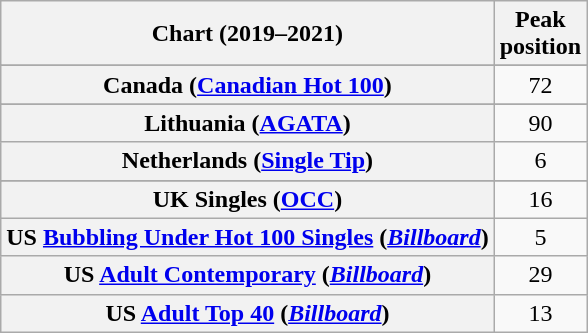<table class="wikitable sortable plainrowheaders" style="text-align:center;">
<tr>
<th scope="col">Chart (2019–2021)</th>
<th scope="col">Peak<br>position</th>
</tr>
<tr>
</tr>
<tr>
</tr>
<tr>
<th scope="row">Canada (<a href='#'>Canadian Hot 100</a>)</th>
<td>72</td>
</tr>
<tr>
</tr>
<tr>
<th scope="row">Lithuania (<a href='#'>AGATA</a>)</th>
<td>90</td>
</tr>
<tr>
<th scope="row">Netherlands (<a href='#'>Single Tip</a>)</th>
<td>6</td>
</tr>
<tr>
</tr>
<tr>
</tr>
<tr>
</tr>
<tr>
</tr>
<tr>
<th scope="row">UK Singles (<a href='#'>OCC</a>)</th>
<td>16</td>
</tr>
<tr>
<th scope="row">US <a href='#'>Bubbling Under Hot 100 Singles</a> (<em><a href='#'>Billboard</a></em>)</th>
<td>5</td>
</tr>
<tr>
<th scope="row">US <a href='#'>Adult Contemporary</a> (<em><a href='#'>Billboard</a></em>)</th>
<td>29</td>
</tr>
<tr>
<th scope="row">US <a href='#'>Adult Top 40</a> (<em><a href='#'>Billboard</a></em>)</th>
<td>13</td>
</tr>
</table>
